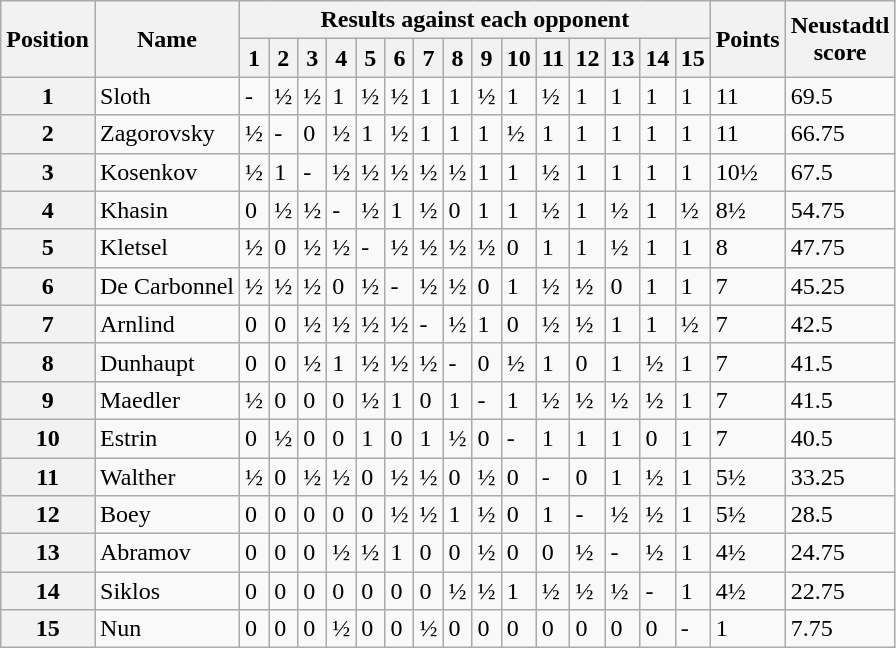<table class="wikitable sortable">
<tr>
<th rowspan=2>Position</th>
<th rowspan=2>Name</th>
<th colspan=15>Results against each opponent</th>
<th rowspan=2>Points</th>
<th rowspan=2>Neustadtl<br>score</th>
</tr>
<tr>
<th class=unsortable>1</th>
<th class=unsortable>2</th>
<th class=unsortable>3</th>
<th class=unsortable>4</th>
<th class=unsortable>5</th>
<th class=unsortable>6</th>
<th class=unsortable>7</th>
<th class=unsortable>8</th>
<th class=unsortable>9</th>
<th class=unsortable>10</th>
<th class=unsortable>11</th>
<th class=unsortable>12</th>
<th class=unsortable>13</th>
<th class=unsortable>14</th>
<th class=unsortable>15</th>
</tr>
<tr>
<th>1</th>
<td>Sloth</td>
<td>-</td>
<td>½</td>
<td>½</td>
<td>1</td>
<td>½</td>
<td>½</td>
<td>1</td>
<td>1</td>
<td>½</td>
<td>1</td>
<td>½</td>
<td>1</td>
<td>1</td>
<td>1</td>
<td>1</td>
<td>11</td>
<td>69.5</td>
</tr>
<tr>
<th>2</th>
<td>Zagorovsky</td>
<td>½</td>
<td>-</td>
<td>0</td>
<td>½</td>
<td>1</td>
<td>½</td>
<td>1</td>
<td>1</td>
<td>1</td>
<td>½</td>
<td>1</td>
<td>1</td>
<td>1</td>
<td>1</td>
<td>1</td>
<td>11</td>
<td>66.75</td>
</tr>
<tr>
<th>3</th>
<td>Kosenkov</td>
<td>½</td>
<td>1</td>
<td>-</td>
<td>½</td>
<td>½</td>
<td>½</td>
<td>½</td>
<td>½</td>
<td>1</td>
<td>1</td>
<td>½</td>
<td>1</td>
<td>1</td>
<td>1</td>
<td>1</td>
<td>10½</td>
<td>67.5</td>
</tr>
<tr>
<th>4</th>
<td>Khasin</td>
<td>0</td>
<td>½</td>
<td>½</td>
<td>-</td>
<td>½</td>
<td>1</td>
<td>½</td>
<td>0</td>
<td>1</td>
<td>1</td>
<td>½</td>
<td>1</td>
<td>½</td>
<td>1</td>
<td>½</td>
<td>8½</td>
<td>54.75</td>
</tr>
<tr>
<th>5</th>
<td>Kletsel</td>
<td>½</td>
<td>0</td>
<td>½</td>
<td>½</td>
<td>-</td>
<td>½</td>
<td>½</td>
<td>½</td>
<td>½</td>
<td>0</td>
<td>1</td>
<td>1</td>
<td>½</td>
<td>1</td>
<td>1</td>
<td>8</td>
<td>47.75</td>
</tr>
<tr>
<th>6</th>
<td>De Carbonnel</td>
<td>½</td>
<td>½</td>
<td>½</td>
<td>0</td>
<td>½</td>
<td>-</td>
<td>½</td>
<td>½</td>
<td>0</td>
<td>1</td>
<td>½</td>
<td>½</td>
<td>0</td>
<td>1</td>
<td>1</td>
<td>7</td>
<td>45.25</td>
</tr>
<tr>
<th>7</th>
<td>Arnlind</td>
<td>0</td>
<td>0</td>
<td>½</td>
<td>½</td>
<td>½</td>
<td>½</td>
<td>-</td>
<td>½</td>
<td>1</td>
<td>0</td>
<td>½</td>
<td>½</td>
<td>1</td>
<td>1</td>
<td>½</td>
<td>7</td>
<td>42.5</td>
</tr>
<tr>
<th>8</th>
<td>Dunhaupt</td>
<td>0</td>
<td>0</td>
<td>½</td>
<td>1</td>
<td>½</td>
<td>½</td>
<td>½</td>
<td>-</td>
<td>0</td>
<td>½</td>
<td>1</td>
<td>0</td>
<td>1</td>
<td>½</td>
<td>1</td>
<td>7</td>
<td>41.5</td>
</tr>
<tr>
<th>9</th>
<td>Maedler</td>
<td>½</td>
<td>0</td>
<td>0</td>
<td>0</td>
<td>½</td>
<td>1</td>
<td>0</td>
<td>1</td>
<td>-</td>
<td>1</td>
<td>½</td>
<td>½</td>
<td>½</td>
<td>½</td>
<td>1</td>
<td>7</td>
<td>41.5</td>
</tr>
<tr>
<th>10</th>
<td>Estrin</td>
<td>0</td>
<td>½</td>
<td>0</td>
<td>0</td>
<td>1</td>
<td>0</td>
<td>1</td>
<td>½</td>
<td>0</td>
<td>-</td>
<td>1</td>
<td>1</td>
<td>1</td>
<td>0</td>
<td>1</td>
<td>7</td>
<td>40.5</td>
</tr>
<tr>
<th>11</th>
<td>Walther</td>
<td>½</td>
<td>0</td>
<td>½</td>
<td>½</td>
<td>0</td>
<td>½</td>
<td>½</td>
<td>0</td>
<td>½</td>
<td>0</td>
<td>-</td>
<td>0</td>
<td>1</td>
<td>½</td>
<td>1</td>
<td>5½</td>
<td>33.25</td>
</tr>
<tr>
<th>12</th>
<td>Boey</td>
<td>0</td>
<td>0</td>
<td>0</td>
<td>0</td>
<td>0</td>
<td>½</td>
<td>½</td>
<td>1</td>
<td>½</td>
<td>0</td>
<td>1</td>
<td>-</td>
<td>½</td>
<td>½</td>
<td>1</td>
<td>5½</td>
<td>28.5</td>
</tr>
<tr>
<th>13</th>
<td>Abramov</td>
<td>0</td>
<td>0</td>
<td>0</td>
<td>½</td>
<td>½</td>
<td>1</td>
<td>0</td>
<td>0</td>
<td>½</td>
<td>0</td>
<td>0</td>
<td>½</td>
<td>-</td>
<td>½</td>
<td>1</td>
<td>4½</td>
<td>24.75</td>
</tr>
<tr>
<th>14</th>
<td>Siklos</td>
<td>0</td>
<td>0</td>
<td>0</td>
<td>0</td>
<td>0</td>
<td>0</td>
<td>0</td>
<td>½</td>
<td>½</td>
<td>1</td>
<td>½</td>
<td>½</td>
<td>½</td>
<td>-</td>
<td>1</td>
<td>4½</td>
<td>22.75</td>
</tr>
<tr>
<th>15</th>
<td>Nun</td>
<td>0</td>
<td>0</td>
<td>0</td>
<td>½</td>
<td>0</td>
<td>0</td>
<td>½</td>
<td>0</td>
<td>0</td>
<td>0</td>
<td>0</td>
<td>0</td>
<td>0</td>
<td>0</td>
<td>-</td>
<td>1</td>
<td>7.75</td>
</tr>
</table>
